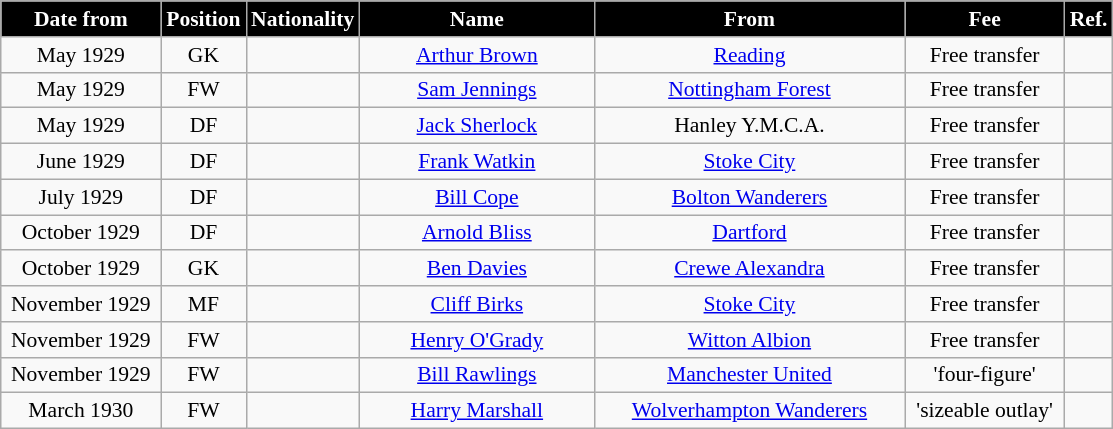<table class="wikitable" style="text-align:center; font-size:90%; ">
<tr>
<th style="background:#000000; color:white; width:100px;">Date from</th>
<th style="background:#000000; color:white; width:50px;">Position</th>
<th style="background:#000000; color:white; width:50px;">Nationality</th>
<th style="background:#000000; color:white; width:150px;">Name</th>
<th style="background:#000000; color:white; width:200px;">From</th>
<th style="background:#000000; color:white; width:100px;">Fee</th>
<th style="background:#000000; color:white; width:25px;">Ref.</th>
</tr>
<tr>
<td>May 1929</td>
<td>GK</td>
<td></td>
<td><a href='#'>Arthur Brown</a></td>
<td><a href='#'>Reading</a></td>
<td>Free transfer</td>
<td></td>
</tr>
<tr>
<td>May 1929</td>
<td>FW</td>
<td></td>
<td><a href='#'>Sam Jennings</a></td>
<td><a href='#'>Nottingham Forest</a></td>
<td>Free transfer</td>
<td></td>
</tr>
<tr>
<td>May 1929</td>
<td>DF</td>
<td></td>
<td><a href='#'>Jack Sherlock</a></td>
<td>Hanley Y.M.C.A.</td>
<td>Free transfer</td>
<td></td>
</tr>
<tr>
<td>June 1929</td>
<td>DF</td>
<td></td>
<td><a href='#'>Frank Watkin</a></td>
<td><a href='#'>Stoke City</a></td>
<td>Free transfer</td>
<td></td>
</tr>
<tr>
<td>July 1929</td>
<td>DF</td>
<td></td>
<td><a href='#'>Bill Cope</a></td>
<td><a href='#'>Bolton Wanderers</a></td>
<td>Free transfer</td>
<td></td>
</tr>
<tr>
<td>October 1929</td>
<td>DF</td>
<td></td>
<td><a href='#'>Arnold Bliss</a></td>
<td><a href='#'>Dartford</a></td>
<td>Free transfer</td>
<td></td>
</tr>
<tr>
<td>October 1929</td>
<td>GK</td>
<td></td>
<td><a href='#'>Ben Davies</a></td>
<td><a href='#'>Crewe Alexandra</a></td>
<td>Free transfer</td>
<td></td>
</tr>
<tr>
<td>November 1929</td>
<td>MF</td>
<td></td>
<td><a href='#'>Cliff Birks</a></td>
<td><a href='#'>Stoke City</a></td>
<td>Free transfer</td>
<td></td>
</tr>
<tr>
<td>November 1929</td>
<td>FW</td>
<td></td>
<td><a href='#'>Henry O'Grady</a></td>
<td><a href='#'>Witton Albion</a></td>
<td>Free transfer</td>
<td></td>
</tr>
<tr>
<td>November 1929</td>
<td>FW</td>
<td></td>
<td><a href='#'>Bill Rawlings</a></td>
<td><a href='#'>Manchester United</a></td>
<td>'four-figure'</td>
<td></td>
</tr>
<tr>
<td>March 1930</td>
<td>FW</td>
<td></td>
<td><a href='#'>Harry Marshall</a></td>
<td><a href='#'>Wolverhampton Wanderers</a></td>
<td>'sizeable outlay'</td>
<td></td>
</tr>
</table>
